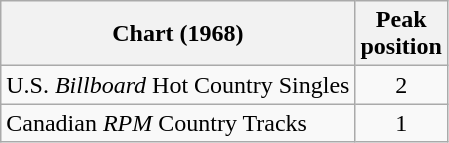<table class="wikitable sortable">
<tr>
<th align="left">Chart (1968)</th>
<th align="center">Peak<br>position</th>
</tr>
<tr>
<td align="left">U.S. <em>Billboard</em> Hot Country Singles</td>
<td align="center">2</td>
</tr>
<tr>
<td align="left">Canadian <em>RPM</em> Country Tracks</td>
<td align="center">1</td>
</tr>
</table>
